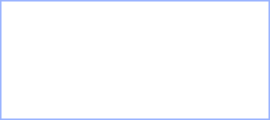<table style="float: left; margin-right: 1em; margin-bottom: 0.5em; width: 180px; border: #99B3FF solid 1px">
<tr>
<td><div><br>
<br>
<br>

<br>




</div></td>
</tr>
</table>
